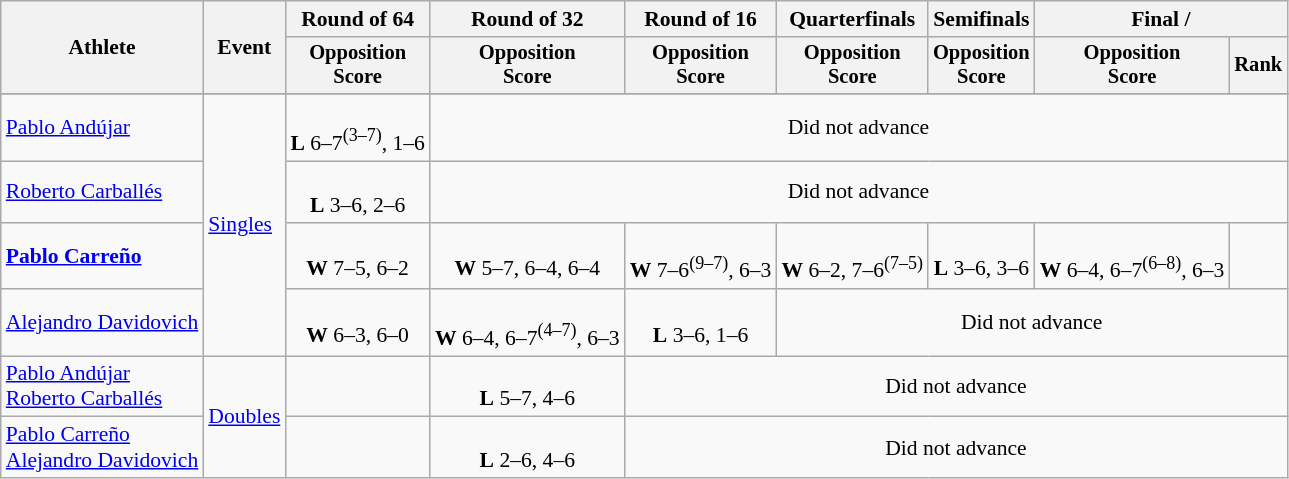<table class=wikitable style="font-size:90%">
<tr>
<th rowspan="2">Athlete</th>
<th rowspan="2">Event</th>
<th>Round of 64</th>
<th>Round of 32</th>
<th>Round of 16</th>
<th>Quarterfinals</th>
<th>Semifinals</th>
<th colspan=2>Final / </th>
</tr>
<tr style="font-size:95%">
<th>Opposition<br>Score</th>
<th>Opposition<br>Score</th>
<th>Opposition<br>Score</th>
<th>Opposition<br>Score</th>
<th>Opposition<br>Score</th>
<th>Opposition<br>Score</th>
<th>Rank</th>
</tr>
<tr align=center>
</tr>
<tr align=center>
<td align=left><a href='#'>Pablo Andújar</a></td>
<td align=left rowspan="4"><a href='#'>Singles</a></td>
<td><br><strong>L</strong> 6–7<sup>(3–7)</sup>, 1–6</td>
<td colspan=6>Did not advance</td>
</tr>
<tr align=center>
<td align=left><a href='#'>Roberto Carballés</a></td>
<td><br><strong>L</strong> 3–6, 2–6</td>
<td colspan=6>Did not advance</td>
</tr>
<tr align=center>
<td align=left><strong><a href='#'>Pablo Carreño</a></strong></td>
<td><br><strong>W</strong> 7–5, 6–2</td>
<td><br><strong>W</strong> 5–7, 6–4, 6–4</td>
<td><br><strong>W</strong> 7–6<sup>(9–7)</sup>, 6–3</td>
<td><br><strong>W</strong> 6–2, 7–6<sup>(7–5)</sup></td>
<td><br><strong>L</strong> 3–6, 3–6</td>
<td><br><strong>W</strong> 6–4, 6–7<sup>(6–8)</sup>, 6–3</td>
<td></td>
</tr>
<tr align=center>
<td align=left><a href='#'>Alejandro Davidovich</a></td>
<td><br><strong>W</strong> 6–3, 6–0</td>
<td><br><strong>W</strong> 6–4, 6–7<sup>(4–7)</sup>, 6–3</td>
<td><br><strong>L</strong> 3–6, 1–6</td>
<td colspan=4>Did not advance</td>
</tr>
<tr align=center>
<td align=left><a href='#'>Pablo Andújar</a><br><a href='#'>Roberto Carballés</a></td>
<td align=left rowspan="2"><a href='#'>Doubles</a></td>
<td></td>
<td><br><strong>L</strong> 5–7, 4–6</td>
<td colspan=5>Did not advance</td>
</tr>
<tr align=center>
<td align=left><a href='#'>Pablo Carreño</a><br><a href='#'>Alejandro Davidovich</a></td>
<td></td>
<td><br><strong>L</strong> 2–6, 4–6</td>
<td colspan=5>Did not advance</td>
</tr>
</table>
